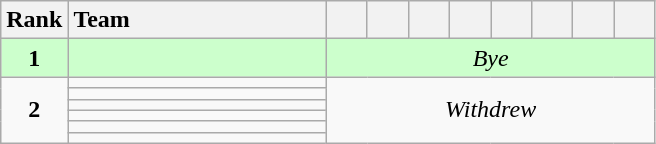<table class="wikitable" style="text-align: center;">
<tr>
<th width="30">Rank</th>
<th width="165" style="text-align:left;">Team</th>
<th width="20"></th>
<th width="20"></th>
<th width="20"></th>
<th width="20"></th>
<th width="20"></th>
<th width="20"></th>
<th width="20"></th>
<th width="20"></th>
</tr>
<tr style="background:#ccffcc;">
<td><strong>1</strong></td>
<td style="text-align:left;"></td>
<td style="text-align:center;" colspan="8"><em>Bye</em></td>
</tr>
<tr>
<td rowspan="6"><strong>2</strong></td>
<td style="text-align:left;"></td>
<td rowspan="6" colspan="8"><em>Withdrew</em></td>
</tr>
<tr>
<td style="text-align:left;"></td>
</tr>
<tr>
<td style="text-align:left;"></td>
</tr>
<tr>
<td style="text-align:left;"></td>
</tr>
<tr>
<td style="text-align:left;"></td>
</tr>
<tr>
<td style="text-align:left;"></td>
</tr>
</table>
